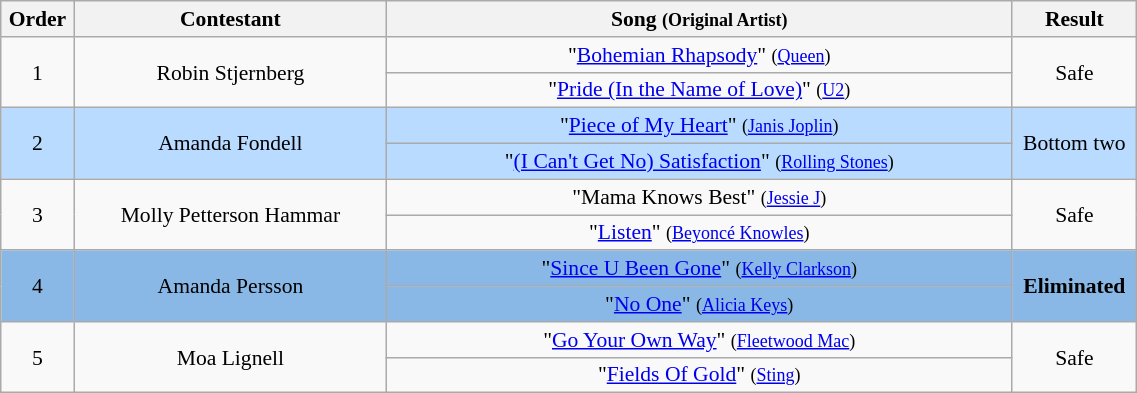<table class="wikitable" style="font-size:90%; width:60%; text-align: center;">
<tr>
<th style="width:05%;">Order</th>
<th style="width:25%;">Contestant</th>
<th style="width:50%;">Song <small>(Original Artist)</small></th>
<th style="width:10%;">Result</th>
</tr>
<tr>
<td rowspan=2 style="text-align:center;">1</td>
<td rowspan=2>Robin Stjernberg</td>
<td>"<a href='#'>Bohemian Rhapsody</a>" <small>(<a href='#'>Queen</a>)</small></td>
<td rowspan=2>Safe</td>
</tr>
<tr>
<td>"<a href='#'>Pride (In the Name of Love)</a>" <small>(<a href='#'>U2</a>)</small></td>
</tr>
<tr style="background:#b8dbff;">
<td rowspan=2 style="text-align:center;">2</td>
<td rowspan=2>Amanda Fondell</td>
<td>"<a href='#'>Piece of My Heart</a>" <small>(<a href='#'>Janis Joplin</a>)</small></td>
<td rowspan=2>Bottom two</td>
</tr>
<tr style="background:#b8dbff;">
<td>"<a href='#'>(I Can't Get No) Satisfaction</a>" <small>(<a href='#'>Rolling Stones</a>)</small></td>
</tr>
<tr>
<td rowspan=2 style="text-align:center;">3</td>
<td rowspan=2>Molly Petterson Hammar</td>
<td>"Mama Knows Best" <small>(<a href='#'>Jessie J</a>)</small></td>
<td rowspan=2>Safe</td>
</tr>
<tr>
<td>"<a href='#'>Listen</a>" <small>(<a href='#'>Beyoncé Knowles</a>)</small></td>
</tr>
<tr style="background:#8ab8e6;">
<td rowspan=2 style="text-align:center;">4</td>
<td rowspan=2>Amanda Persson</td>
<td>"<a href='#'>Since U Been Gone</a>" <small>(<a href='#'>Kelly Clarkson</a>)</small></td>
<td rowspan=2><strong>Eliminated</strong></td>
</tr>
<tr style="background:#8ab8e6;">
<td>"<a href='#'>No One</a>" <small>(<a href='#'>Alicia Keys</a>)</small></td>
</tr>
<tr>
<td rowspan=2 style="text-align:center;">5</td>
<td rowspan=2>Moa Lignell</td>
<td>"<a href='#'>Go Your Own Way</a>" <small>(<a href='#'>Fleetwood Mac</a>)</small></td>
<td rowspan=2>Safe</td>
</tr>
<tr>
<td>"<a href='#'>Fields Of Gold</a>" <small>(<a href='#'>Sting</a>)</small></td>
</tr>
</table>
